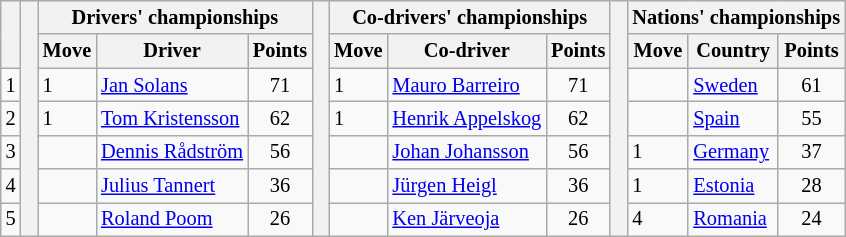<table class="wikitable" style="font-size:85%;">
<tr>
<th rowspan="2"></th>
<th rowspan="7" style="width:5px;"></th>
<th colspan="3">Drivers' championships</th>
<th rowspan="7" style="width:5px;"></th>
<th colspan="3">Co-drivers' championships</th>
<th rowspan="7" style="width:5px;"></th>
<th colspan="3">Nations' championships</th>
</tr>
<tr>
<th>Move</th>
<th>Driver</th>
<th>Points</th>
<th>Move</th>
<th>Co-driver</th>
<th>Points</th>
<th>Move</th>
<th>Country</th>
<th>Points</th>
</tr>
<tr>
<td align="center">1</td>
<td> 1</td>
<td><a href='#'>Jan Solans</a></td>
<td align="center">71</td>
<td> 1</td>
<td><a href='#'>Mauro Barreiro</a></td>
<td align="center">71</td>
<td></td>
<td><a href='#'>Sweden</a></td>
<td align="center">61</td>
</tr>
<tr>
<td align="center">2</td>
<td> 1</td>
<td nowrap><a href='#'>Tom Kristensson</a></td>
<td align="center">62</td>
<td> 1</td>
<td nowrap><a href='#'>Henrik Appelskog</a></td>
<td align="center">62</td>
<td></td>
<td><a href='#'>Spain</a></td>
<td align="center">55</td>
</tr>
<tr>
<td align="center">3</td>
<td></td>
<td nowrap><a href='#'>Dennis Rådström</a></td>
<td align="center">56</td>
<td></td>
<td nowrap><a href='#'>Johan Johansson</a></td>
<td align="center">56</td>
<td> 1</td>
<td><a href='#'>Germany</a></td>
<td align="center">37</td>
</tr>
<tr>
<td align="center">4</td>
<td></td>
<td><a href='#'>Julius Tannert</a></td>
<td align="center">36</td>
<td></td>
<td><a href='#'>Jürgen Heigl</a></td>
<td align="center">36</td>
<td> 1</td>
<td><a href='#'>Estonia</a></td>
<td align="center">28</td>
</tr>
<tr>
<td align="center">5</td>
<td></td>
<td><a href='#'>Roland Poom</a></td>
<td align="center">26</td>
<td></td>
<td><a href='#'>Ken Järveoja</a></td>
<td align="center">26</td>
<td> 4</td>
<td><a href='#'>Romania</a></td>
<td align="center">24</td>
</tr>
</table>
